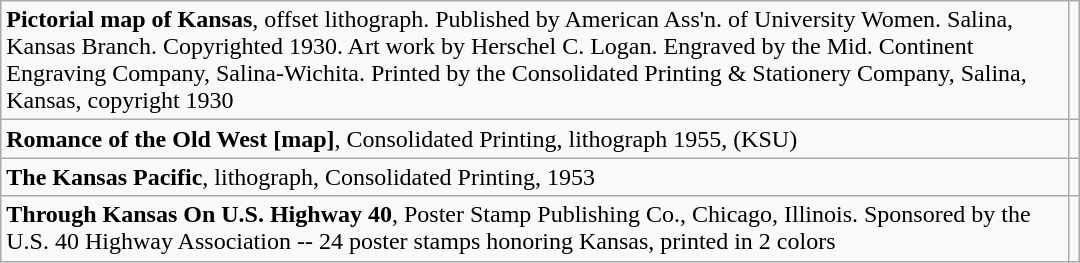<table class="wikitable" style="max-width: 720px">
<tr>
<td><strong>Pictorial map of Kansas</strong>, offset lithograph. Published by American Ass'n. of University Women. Salina, Kansas Branch. Copyrighted 1930. Art work by Herschel C. Logan. Engraved by the Mid. Continent Engraving Company, Salina-Wichita. Printed by the Consolidated Printing & Stationery Company, Salina, Kansas, copyright 1930</td>
<td></td>
</tr>
<tr>
<td><strong>Romance of the Old West [map]</strong>, Consolidated Printing, lithograph 1955, (KSU)</td>
<td></td>
</tr>
<tr>
<td><strong>The Kansas Pacific</strong>, lithograph, Consolidated Printing, 1953</td>
<td></td>
</tr>
<tr>
<td><strong>Through Kansas On U.S. Highway 40</strong>, Poster Stamp Publishing Co., Chicago, Illinois. Sponsored by the U.S. 40 Highway Association -- 24 poster stamps honoring Kansas, printed in 2 colors </td>
<td></td>
</tr>
</table>
